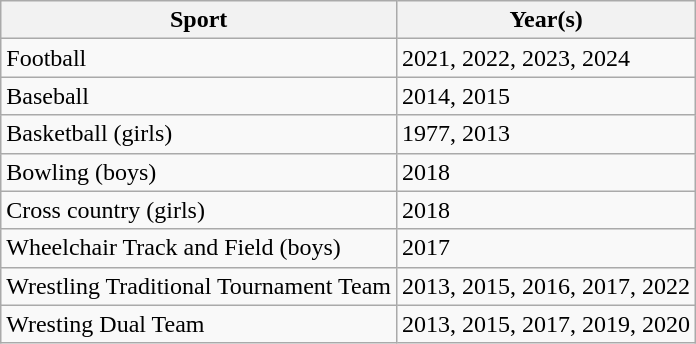<table class="wikitable">
<tr>
<th>Sport</th>
<th>Year(s)</th>
</tr>
<tr>
<td>Football</td>
<td>2021, 2022, 2023, 2024</td>
</tr>
<tr>
<td>Baseball</td>
<td>2014, 2015</td>
</tr>
<tr>
<td>Basketball (girls)</td>
<td>1977, 2013</td>
</tr>
<tr>
<td>Bowling (boys)</td>
<td>2018</td>
</tr>
<tr>
<td>Cross country (girls)</td>
<td>2018</td>
</tr>
<tr>
<td>Wheelchair Track and Field (boys)</td>
<td>2017</td>
</tr>
<tr>
<td>Wrestling Traditional Tournament Team</td>
<td>2013, 2015, 2016, 2017, 2022</td>
</tr>
<tr>
<td>Wresting Dual Team</td>
<td>2013, 2015, 2017, 2019, 2020</td>
</tr>
</table>
